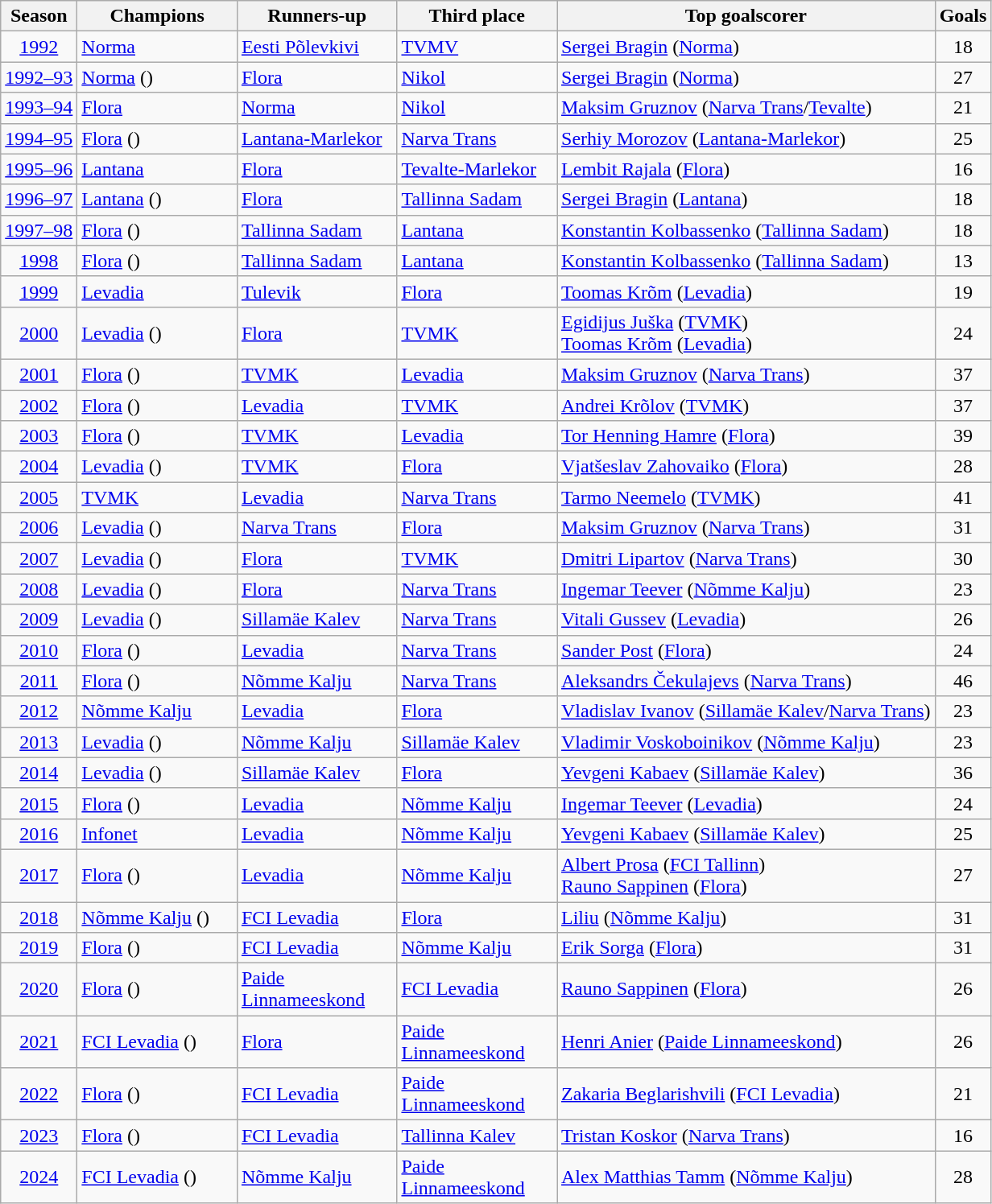<table class="wikitable sortable">
<tr>
<th>Season</th>
<th width=125px>Champions</th>
<th width=125px>Runners-up</th>
<th width=125px>Third place</th>
<th>Top goalscorer</th>
<th>Goals</th>
</tr>
<tr>
<td align=center><a href='#'>1992</a></td>
<td><a href='#'>Norma</a></td>
<td><a href='#'>Eesti Põlevkivi</a></td>
<td><a href='#'>TVMV</a></td>
<td><a href='#'>Sergei Bragin</a> (<a href='#'>Norma</a>)</td>
<td align=center>18</td>
</tr>
<tr>
<td align=center><a href='#'>1992–93</a></td>
<td><a href='#'>Norma</a> ()</td>
<td><a href='#'>Flora</a></td>
<td><a href='#'>Nikol</a></td>
<td><a href='#'>Sergei Bragin</a> (<a href='#'>Norma</a>)</td>
<td align=center>27</td>
</tr>
<tr>
<td align=center><a href='#'>1993–94</a></td>
<td><a href='#'>Flora</a></td>
<td><a href='#'>Norma</a></td>
<td><a href='#'>Nikol</a></td>
<td><a href='#'>Maksim Gruznov</a> (<a href='#'>Narva Trans</a>/<a href='#'>Tevalte</a>)</td>
<td align=center>21</td>
</tr>
<tr>
<td align=center><a href='#'>1994–95</a></td>
<td><a href='#'>Flora</a> ()</td>
<td><a href='#'>Lantana-Marlekor</a></td>
<td><a href='#'>Narva Trans</a></td>
<td><a href='#'>Serhiy Morozov</a> (<a href='#'>Lantana-Marlekor</a>)</td>
<td align=center>25</td>
</tr>
<tr>
<td align=center><a href='#'>1995–96</a></td>
<td><a href='#'>Lantana</a></td>
<td><a href='#'>Flora</a></td>
<td><a href='#'>Tevalte-Marlekor</a></td>
<td><a href='#'>Lembit Rajala</a> (<a href='#'>Flora</a>)</td>
<td align=center>16</td>
</tr>
<tr>
<td align=center><a href='#'>1996–97</a></td>
<td><a href='#'>Lantana</a> ()</td>
<td><a href='#'>Flora</a></td>
<td><a href='#'>Tallinna Sadam</a></td>
<td><a href='#'>Sergei Bragin</a> (<a href='#'>Lantana</a>)</td>
<td align=center>18</td>
</tr>
<tr>
<td align=center><a href='#'>1997–98</a></td>
<td><a href='#'>Flora</a> ()</td>
<td><a href='#'>Tallinna Sadam</a></td>
<td><a href='#'>Lantana</a></td>
<td><a href='#'>Konstantin Kolbassenko</a> (<a href='#'>Tallinna Sadam</a>)</td>
<td align=center>18</td>
</tr>
<tr>
<td align=center><a href='#'>1998</a></td>
<td><a href='#'>Flora</a> ()</td>
<td><a href='#'>Tallinna Sadam</a></td>
<td><a href='#'>Lantana</a></td>
<td><a href='#'>Konstantin Kolbassenko</a> (<a href='#'>Tallinna Sadam</a>)</td>
<td align=center>13</td>
</tr>
<tr>
<td align=center><a href='#'>1999</a></td>
<td><a href='#'>Levadia</a></td>
<td><a href='#'>Tulevik</a></td>
<td><a href='#'>Flora</a></td>
<td><a href='#'>Toomas Krõm</a> (<a href='#'>Levadia</a>)</td>
<td align=center>19</td>
</tr>
<tr>
<td align=center><a href='#'>2000</a></td>
<td><a href='#'>Levadia</a> ()</td>
<td><a href='#'>Flora</a></td>
<td><a href='#'>TVMK</a></td>
<td><a href='#'>Egidijus Juška</a> (<a href='#'>TVMK</a>)<br><a href='#'>Toomas Krõm</a> (<a href='#'>Levadia</a>)</td>
<td align=center>24</td>
</tr>
<tr>
<td align=center><a href='#'>2001</a></td>
<td><a href='#'>Flora</a> ()</td>
<td><a href='#'>TVMK</a></td>
<td><a href='#'>Levadia</a></td>
<td><a href='#'>Maksim Gruznov</a> (<a href='#'>Narva Trans</a>)</td>
<td align=center>37</td>
</tr>
<tr>
<td align=center><a href='#'>2002</a></td>
<td><a href='#'>Flora</a> ()</td>
<td><a href='#'>Levadia</a></td>
<td><a href='#'>TVMK</a></td>
<td><a href='#'>Andrei Krõlov</a> (<a href='#'>TVMK</a>)</td>
<td align=center>37</td>
</tr>
<tr>
<td align=center><a href='#'>2003</a></td>
<td><a href='#'>Flora</a> ()</td>
<td><a href='#'>TVMK</a></td>
<td><a href='#'>Levadia</a></td>
<td><a href='#'>Tor Henning Hamre</a> (<a href='#'>Flora</a>)</td>
<td align=center>39</td>
</tr>
<tr>
<td align=center><a href='#'>2004</a></td>
<td><a href='#'>Levadia</a> ()</td>
<td><a href='#'>TVMK</a></td>
<td><a href='#'>Flora</a></td>
<td><a href='#'>Vjatšeslav Zahovaiko</a> (<a href='#'>Flora</a>)</td>
<td align=center>28</td>
</tr>
<tr>
<td align=center><a href='#'>2005</a></td>
<td><a href='#'>TVMK</a></td>
<td><a href='#'>Levadia</a></td>
<td><a href='#'>Narva Trans</a></td>
<td><a href='#'>Tarmo Neemelo</a> (<a href='#'>TVMK</a>)</td>
<td align=center>41</td>
</tr>
<tr>
<td align=center><a href='#'>2006</a></td>
<td><a href='#'>Levadia</a> ()</td>
<td><a href='#'>Narva Trans</a></td>
<td><a href='#'>Flora</a></td>
<td><a href='#'>Maksim Gruznov</a> (<a href='#'>Narva Trans</a>)</td>
<td align=center>31</td>
</tr>
<tr>
<td align=center><a href='#'>2007</a></td>
<td><a href='#'>Levadia</a> ()</td>
<td><a href='#'>Flora</a></td>
<td><a href='#'>TVMK</a></td>
<td><a href='#'>Dmitri Lipartov</a> (<a href='#'>Narva Trans</a>)</td>
<td align=center>30</td>
</tr>
<tr>
<td align=center><a href='#'>2008</a></td>
<td><a href='#'>Levadia</a> ()</td>
<td><a href='#'>Flora</a></td>
<td><a href='#'>Narva Trans</a></td>
<td><a href='#'>Ingemar Teever</a> (<a href='#'>Nõmme Kalju</a>)</td>
<td align=center>23</td>
</tr>
<tr>
<td align=center><a href='#'>2009</a></td>
<td><a href='#'>Levadia</a> ()</td>
<td><a href='#'>Sillamäe Kalev</a></td>
<td><a href='#'>Narva Trans</a></td>
<td><a href='#'>Vitali Gussev</a> (<a href='#'>Levadia</a>)</td>
<td align=center>26</td>
</tr>
<tr>
<td align=center><a href='#'>2010</a></td>
<td><a href='#'>Flora</a> ()</td>
<td><a href='#'>Levadia</a></td>
<td><a href='#'>Narva Trans</a></td>
<td><a href='#'>Sander Post</a> (<a href='#'>Flora</a>)</td>
<td align=center>24</td>
</tr>
<tr>
<td align=center><a href='#'>2011</a></td>
<td><a href='#'>Flora</a> ()</td>
<td><a href='#'>Nõmme Kalju</a></td>
<td><a href='#'>Narva Trans</a></td>
<td><a href='#'>Aleksandrs Čekulajevs</a> (<a href='#'>Narva Trans</a>)</td>
<td align=center>46</td>
</tr>
<tr>
<td align=center><a href='#'>2012</a></td>
<td><a href='#'>Nõmme Kalju</a></td>
<td><a href='#'>Levadia</a></td>
<td><a href='#'>Flora</a></td>
<td><a href='#'>Vladislav Ivanov</a> (<a href='#'>Sillamäe Kalev</a>/<a href='#'>Narva Trans</a>)</td>
<td align=center>23</td>
</tr>
<tr>
<td align=center><a href='#'>2013</a></td>
<td><a href='#'>Levadia</a> ()</td>
<td><a href='#'>Nõmme Kalju</a></td>
<td><a href='#'>Sillamäe Kalev</a></td>
<td><a href='#'>Vladimir Voskoboinikov</a> (<a href='#'>Nõmme Kalju</a>)</td>
<td align=center>23</td>
</tr>
<tr>
<td align=center><a href='#'>2014</a></td>
<td><a href='#'>Levadia</a> ()</td>
<td><a href='#'>Sillamäe Kalev</a></td>
<td><a href='#'>Flora</a></td>
<td><a href='#'>Yevgeni Kabaev</a> (<a href='#'>Sillamäe Kalev</a>)</td>
<td align=center>36</td>
</tr>
<tr>
<td align=center><a href='#'>2015</a></td>
<td><a href='#'>Flora</a> ()</td>
<td><a href='#'>Levadia</a></td>
<td><a href='#'>Nõmme Kalju</a></td>
<td><a href='#'>Ingemar Teever</a> (<a href='#'>Levadia</a>)</td>
<td align=center>24</td>
</tr>
<tr>
<td align=center><a href='#'>2016</a></td>
<td><a href='#'>Infonet</a></td>
<td><a href='#'>Levadia</a></td>
<td><a href='#'>Nõmme Kalju</a></td>
<td><a href='#'>Yevgeni Kabaev</a> (<a href='#'>Sillamäe Kalev</a>)</td>
<td align=center>25</td>
</tr>
<tr>
<td align=center><a href='#'>2017</a></td>
<td><a href='#'>Flora</a> ()</td>
<td><a href='#'>Levadia</a></td>
<td><a href='#'>Nõmme Kalju</a></td>
<td><a href='#'>Albert Prosa</a> (<a href='#'>FCI Tallinn</a>)<br><a href='#'>Rauno Sappinen</a> (<a href='#'>Flora</a>)</td>
<td align=center>27</td>
</tr>
<tr>
<td align=center><a href='#'>2018</a></td>
<td><a href='#'>Nõmme Kalju</a> ()</td>
<td><a href='#'>FCI Levadia</a></td>
<td><a href='#'>Flora</a></td>
<td><a href='#'>Liliu</a> (<a href='#'>Nõmme Kalju</a>)</td>
<td align=center>31</td>
</tr>
<tr>
<td align=center><a href='#'>2019</a></td>
<td><a href='#'>Flora</a> ()</td>
<td><a href='#'>FCI Levadia</a></td>
<td><a href='#'>Nõmme Kalju</a></td>
<td><a href='#'>Erik Sorga</a> (<a href='#'>Flora</a>)</td>
<td align=center>31</td>
</tr>
<tr>
<td align=center><a href='#'>2020</a></td>
<td><a href='#'>Flora</a> ()</td>
<td><a href='#'>Paide Linnameeskond</a></td>
<td><a href='#'>FCI Levadia</a></td>
<td><a href='#'>Rauno Sappinen</a> (<a href='#'>Flora</a>)</td>
<td align=center>26</td>
</tr>
<tr>
<td align=center><a href='#'>2021</a></td>
<td><a href='#'>FCI Levadia</a> ()</td>
<td><a href='#'>Flora</a></td>
<td><a href='#'>Paide Linnameeskond</a></td>
<td><a href='#'>Henri Anier</a> (<a href='#'>Paide Linnameeskond</a>)</td>
<td align=center>26</td>
</tr>
<tr>
<td align=center><a href='#'>2022</a></td>
<td><a href='#'>Flora</a> ()</td>
<td><a href='#'>FCI Levadia</a></td>
<td><a href='#'>Paide Linnameeskond</a></td>
<td><a href='#'>Zakaria Beglarishvili</a> (<a href='#'>FCI Levadia</a>)</td>
<td align=center>21</td>
</tr>
<tr>
<td align=center><a href='#'>2023</a></td>
<td><a href='#'>Flora</a> ()</td>
<td><a href='#'>FCI Levadia</a></td>
<td><a href='#'>Tallinna Kalev</a></td>
<td><a href='#'>Tristan Koskor</a> (<a href='#'>Narva Trans</a>)</td>
<td align=center>16</td>
</tr>
<tr>
<td align=center><a href='#'>2024</a></td>
<td><a href='#'>FCI Levadia</a> ()</td>
<td><a href='#'>Nõmme Kalju</a></td>
<td><a href='#'>Paide Linnameeskond</a></td>
<td><a href='#'>Alex Matthias Tamm</a> (<a href='#'>Nõmme Kalju</a>)</td>
<td align=center>28</td>
</tr>
</table>
